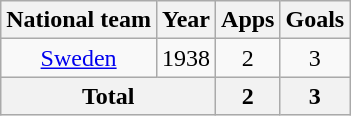<table class=wikitable style=text-align:center>
<tr>
<th>National team</th>
<th>Year</th>
<th>Apps</th>
<th>Goals</th>
</tr>
<tr>
<td><a href='#'>Sweden</a></td>
<td>1938</td>
<td>2</td>
<td>3</td>
</tr>
<tr>
<th colspan="2">Total</th>
<th>2</th>
<th>3</th>
</tr>
</table>
